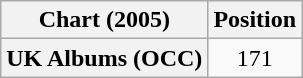<table class="wikitable plainrowheaders" style="text-align:center">
<tr>
<th scope="col">Chart (2005)</th>
<th scope="col">Position</th>
</tr>
<tr>
<th scope="row">UK Albums (OCC)</th>
<td>171</td>
</tr>
</table>
